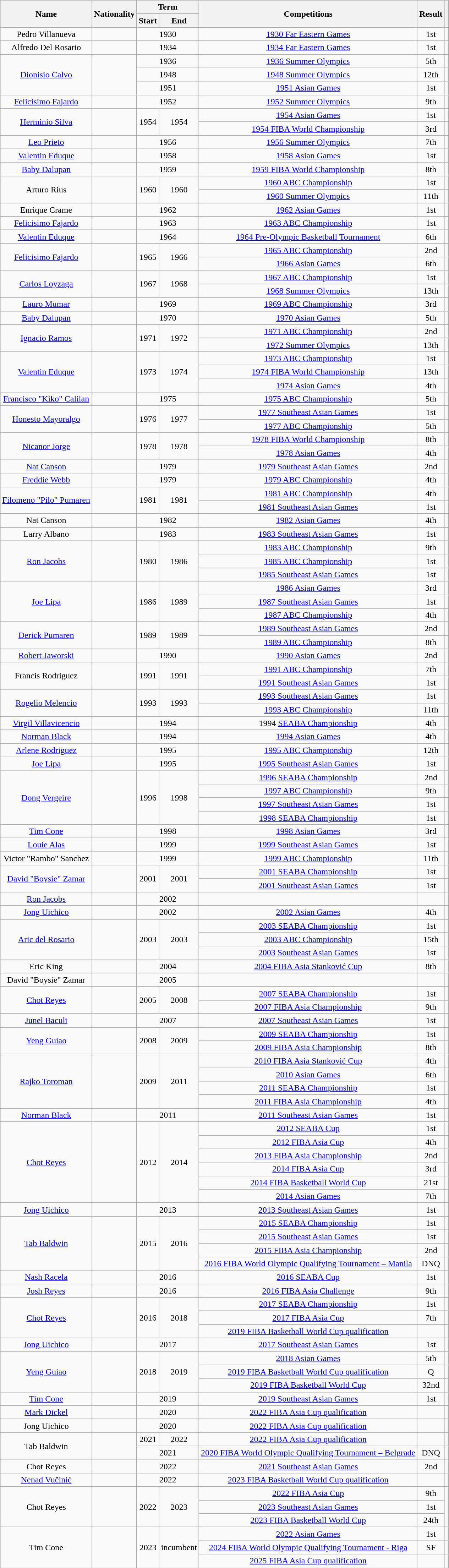<table class="wikitable sortable plainrowheaders" cellpadding="3" style="text-align: center;">
<tr>
<th rowspan=2>Name</th>
<th rowspan=2>Nationality</th>
<th colspan=2>Term</th>
<th rowspan=2>Competitions</th>
<th rowspan=2>Result</th>
<th rowspan=2></th>
</tr>
<tr>
<th>Start</th>
<th>End</th>
</tr>
<tr>
<td>Pedro Villanueva</td>
<td></td>
<td colspan=2>1930</td>
<td><a href='#'>1930 Far Eastern Games</a></td>
<td> 1st</td>
<td></td>
</tr>
<tr>
<td>Alfredo Del Rosario</td>
<td></td>
<td colspan=2>1934</td>
<td><a href='#'>1934 Far Eastern Games</a></td>
<td> 1st</td>
<td></td>
</tr>
<tr>
<td rowspan=3><a href='#'>Dionisio Calvo</a></td>
<td rowspan=3></td>
<td colspan=2>1936</td>
<td><a href='#'>1936 Summer Olympics</a></td>
<td>5th</td>
<td></td>
</tr>
<tr>
<td colspan=2>1948</td>
<td><a href='#'>1948 Summer Olympics</a></td>
<td>12th</td>
<td></td>
</tr>
<tr>
<td colspan=2>1951</td>
<td><a href='#'>1951 Asian Games</a></td>
<td> 1st</td>
<td></td>
</tr>
<tr>
<td><a href='#'>Felicisimo Fajardo</a></td>
<td></td>
<td colspan=2>1952</td>
<td><a href='#'>1952 Summer Olympics</a></td>
<td>9th</td>
<td></td>
</tr>
<tr>
<td rowspan=2><a href='#'>Herminio Silva</a></td>
<td rowspan=2></td>
<td rowspan=2>1954</td>
<td rowspan=2>1954</td>
<td><a href='#'>1954 Asian Games</a></td>
<td> 1st</td>
<td></td>
</tr>
<tr>
<td><a href='#'>1954 FIBA World Championship</a></td>
<td> 3rd</td>
<td></td>
</tr>
<tr>
<td><a href='#'>Leo Prieto</a></td>
<td></td>
<td colspan=2>1956</td>
<td><a href='#'>1956 Summer Olympics</a></td>
<td>7th</td>
<td></td>
</tr>
<tr>
<td><a href='#'>Valentin Eduque</a></td>
<td></td>
<td colspan=2>1958</td>
<td><a href='#'>1958 Asian Games</a></td>
<td> 1st</td>
<td></td>
</tr>
<tr>
<td><a href='#'>Baby Dalupan</a></td>
<td></td>
<td colspan=2>1959</td>
<td><a href='#'>1959 FIBA World Championship</a></td>
<td>8th</td>
<td></td>
</tr>
<tr>
<td rowspan=2>Arturo Rius</td>
<td rowspan=2></td>
<td rowspan=2>1960</td>
<td rowspan=2>1960</td>
<td><a href='#'>1960 ABC Championship</a></td>
<td> 1st</td>
<td></td>
</tr>
<tr>
<td><a href='#'>1960 Summer Olympics</a></td>
<td>11th</td>
<td></td>
</tr>
<tr>
<td>Enrique Crame</td>
<td></td>
<td colspan=2>1962</td>
<td><a href='#'>1962 Asian Games</a></td>
<td> 1st</td>
<td></td>
</tr>
<tr>
<td><a href='#'>Felicisimo Fajardo</a></td>
<td></td>
<td colspan=2>1963</td>
<td><a href='#'>1963 ABC Championship</a></td>
<td> 1st</td>
<td></td>
</tr>
<tr>
<td><a href='#'>Valentin Eduque</a></td>
<td></td>
<td colspan=2>1964</td>
<td><a href='#'>1964 Pre-Olympic Basketball Tournament</a></td>
<td>6th</td>
<td></td>
</tr>
<tr>
<td rowspan=2><a href='#'>Felicisimo Fajardo</a></td>
<td rowspan=2></td>
<td rowspan=2>1965</td>
<td rowspan=2>1966</td>
<td><a href='#'>1965 ABC Championship</a></td>
<td> 2nd</td>
<td></td>
</tr>
<tr>
<td><a href='#'>1966 Asian Games</a></td>
<td>6th</td>
<td></td>
</tr>
<tr>
<td rowspan=2><a href='#'>Carlos Loyzaga</a></td>
<td rowspan=2></td>
<td rowspan=2>1967</td>
<td rowspan=2>1968</td>
<td><a href='#'>1967 ABC Championship</a></td>
<td> 1st</td>
<td></td>
</tr>
<tr>
<td><a href='#'>1968 Summer Olympics</a></td>
<td>13th</td>
<td></td>
</tr>
<tr>
<td><a href='#'>Lauro Mumar</a></td>
<td></td>
<td colspan=2>1969</td>
<td><a href='#'>1969 ABC Championship</a></td>
<td> 3rd</td>
<td></td>
</tr>
<tr>
<td><a href='#'>Baby Dalupan</a></td>
<td></td>
<td colspan=2>1970</td>
<td><a href='#'>1970 Asian Games</a></td>
<td>5th</td>
<td></td>
</tr>
<tr>
<td rowspan=2><a href='#'>Ignacio Ramos</a></td>
<td rowspan=2></td>
<td rowspan=2>1971</td>
<td rowspan=2>1972</td>
<td><a href='#'>1971 ABC Championship</a></td>
<td> 2nd</td>
<td></td>
</tr>
<tr>
<td><a href='#'>1972 Summer Olympics</a></td>
<td>13th</td>
<td></td>
</tr>
<tr>
<td rowspan=3><a href='#'>Valentin Eduque</a></td>
<td rowspan=3></td>
<td rowspan=3>1973</td>
<td rowspan=3>1974</td>
<td><a href='#'>1973 ABC Championship</a></td>
<td> 1st</td>
<td></td>
</tr>
<tr>
<td><a href='#'>1974 FIBA World Championship</a></td>
<td>13th</td>
<td></td>
</tr>
<tr>
<td><a href='#'>1974 Asian Games</a></td>
<td>4th</td>
<td></td>
</tr>
<tr>
<td><a href='#'>Francisco "Kiko" Calilan</a></td>
<td></td>
<td colspan=2>1975</td>
<td><a href='#'>1975 ABC Championship</a></td>
<td>5th</td>
<td></td>
</tr>
<tr>
<td rowspan=2><a href='#'>Honesto Mayoralgo</a></td>
<td rowspan=2></td>
<td rowspan=2>1976</td>
<td rowspan=2>1977</td>
<td><a href='#'>1977 Southeast Asian Games</a></td>
<td> 1st</td>
<td></td>
</tr>
<tr>
<td><a href='#'>1977 ABC Championship</a></td>
<td>5th</td>
<td></td>
</tr>
<tr>
<td rowspan=2><a href='#'>Nicanor Jorge</a></td>
<td rowspan=2></td>
<td rowspan=2>1978</td>
<td rowspan=2>1978</td>
<td><a href='#'>1978 FIBA World Championship</a></td>
<td>8th</td>
<td></td>
</tr>
<tr>
<td><a href='#'>1978 Asian Games</a></td>
<td>4th</td>
<td></td>
</tr>
<tr>
<td><a href='#'>Nat Canson</a></td>
<td></td>
<td colspan=2>1979</td>
<td><a href='#'>1979 Southeast Asian Games</a></td>
<td> 2nd</td>
<td></td>
</tr>
<tr>
<td><a href='#'>Freddie Webb</a></td>
<td></td>
<td colspan=2>1979</td>
<td><a href='#'>1979 ABC Championship</a></td>
<td>4th</td>
<td></td>
</tr>
<tr>
<td rowspan=2><a href='#'>Filomeno "Pilo" Pumaren</a></td>
<td rowspan=2></td>
<td rowspan=2>1981</td>
<td rowspan=2>1981</td>
<td><a href='#'>1981 ABC Championship</a></td>
<td>4th</td>
<td></td>
</tr>
<tr>
<td><a href='#'>1981 Southeast Asian Games</a></td>
<td> 1st</td>
<td></td>
</tr>
<tr>
<td>Nat Canson</td>
<td></td>
<td colspan=2>1982</td>
<td><a href='#'>1982 Asian Games</a></td>
<td>4th</td>
<td></td>
</tr>
<tr>
<td>Larry Albano</td>
<td></td>
<td colspan=2>1983</td>
<td><a href='#'>1983 Southeast Asian Games</a></td>
<td> 1st</td>
<td></td>
</tr>
<tr>
<td rowspan=3><a href='#'>Ron Jacobs</a></td>
<td rowspan=3></td>
<td rowspan=3>1980</td>
<td rowspan=3>1986</td>
<td><a href='#'>1983 ABC Championship</a></td>
<td>9th</td>
<td></td>
</tr>
<tr>
<td><a href='#'>1985 ABC Championship</a></td>
<td> 1st</td>
<td></td>
</tr>
<tr>
<td><a href='#'>1985 Southeast Asian Games</a></td>
<td> 1st</td>
<td></td>
</tr>
<tr>
<td rowspan=3><a href='#'>Joe Lipa</a></td>
<td rowspan=3></td>
<td rowspan=3>1986</td>
<td rowspan=3>1989</td>
<td><a href='#'>1986 Asian Games</a></td>
<td> 3rd</td>
<td></td>
</tr>
<tr>
<td><a href='#'>1987 Southeast Asian Games</a></td>
<td> 1st</td>
<td></td>
</tr>
<tr>
<td><a href='#'>1987 ABC Championship</a></td>
<td>4th</td>
<td></td>
</tr>
<tr>
<td rowspan=2><a href='#'>Derick Pumaren</a></td>
<td rowspan=2></td>
<td rowspan=2>1989</td>
<td rowspan=2>1989</td>
<td><a href='#'>1989 Southeast Asian Games</a></td>
<td> 2nd</td>
<td></td>
</tr>
<tr>
<td><a href='#'>1989 ABC Championship</a></td>
<td>8th</td>
<td></td>
</tr>
<tr>
<td><a href='#'>Robert Jaworski</a></td>
<td></td>
<td colspan=2>1990</td>
<td><a href='#'>1990 Asian Games</a></td>
<td> 2nd</td>
<td></td>
</tr>
<tr>
<td rowspan=2>Francis Rodriguez</td>
<td rowspan=2></td>
<td rowspan=2>1991</td>
<td rowspan=2>1991</td>
<td><a href='#'>1991 ABC Championship</a></td>
<td>7th</td>
<td></td>
</tr>
<tr>
<td><a href='#'>1991 Southeast Asian Games</a></td>
<td> 1st</td>
<td></td>
</tr>
<tr>
<td rowspan=2><a href='#'>Rogelio Melencio</a></td>
<td rowspan=2></td>
<td rowspan=2>1993</td>
<td rowspan=2>1993</td>
<td><a href='#'>1993 Southeast Asian Games</a></td>
<td> 1st</td>
<td></td>
</tr>
<tr>
<td><a href='#'>1993 ABC Championship</a></td>
<td>11th</td>
<td></td>
</tr>
<tr>
<td><a href='#'>Virgil Villavicencio</a></td>
<td></td>
<td colspan=2>1994</td>
<td>1994 <a href='#'>SEABA Championship</a></td>
<td>4th</td>
<td></td>
</tr>
<tr>
<td><a href='#'>Norman Black</a></td>
<td></td>
<td colspan=2>1994</td>
<td><a href='#'>1994 Asian Games</a></td>
<td>4th</td>
<td></td>
</tr>
<tr>
<td><a href='#'>Arlene Rodriguez</a></td>
<td></td>
<td colspan=2>1995</td>
<td><a href='#'>1995 ABC Championship</a></td>
<td>12th</td>
<td></td>
</tr>
<tr>
<td><a href='#'>Joe Lipa</a></td>
<td></td>
<td colspan=2>1995</td>
<td><a href='#'>1995 Southeast Asian Games</a></td>
<td> 1st</td>
<td></td>
</tr>
<tr>
<td rowspan=4><a href='#'>Dong Vergeire</a></td>
<td rowspan=4></td>
<td rowspan=4>1996</td>
<td rowspan=4>1998</td>
<td><a href='#'>1996 SEABA Championship</a></td>
<td> 2nd</td>
<td></td>
</tr>
<tr>
<td><a href='#'>1997 ABC Championship</a></td>
<td>9th</td>
<td></td>
</tr>
<tr>
<td><a href='#'>1997 Southeast Asian Games</a></td>
<td> 1st</td>
<td></td>
</tr>
<tr>
<td><a href='#'>1998 SEABA Championship</a></td>
<td> 1st</td>
<td></td>
</tr>
<tr>
<td><a href='#'>Tim Cone</a></td>
<td></td>
<td colspan=2>1998</td>
<td><a href='#'>1998 Asian Games</a></td>
<td> 3rd</td>
<td></td>
</tr>
<tr>
<td><a href='#'>Louie Alas</a></td>
<td></td>
<td colspan=2>1999</td>
<td><a href='#'>1999 Southeast Asian Games</a></td>
<td> 1st</td>
<td></td>
</tr>
<tr>
<td>Victor "Rambo" Sanchez</td>
<td></td>
<td colspan=2>1999</td>
<td><a href='#'>1999 ABC Championship</a></td>
<td>11th</td>
<td></td>
</tr>
<tr>
<td rowspan=2><a href='#'>David "Boysie" Zamar</a></td>
<td rowspan=2></td>
<td rowspan=2>2001</td>
<td rowspan=2>2001</td>
<td><a href='#'>2001 SEABA Championship</a></td>
<td> 1st</td>
<td></td>
</tr>
<tr>
<td><a href='#'>2001 Southeast Asian Games</a></td>
<td> 1st</td>
<td></td>
</tr>
<tr>
<td><a href='#'>Ron Jacobs</a></td>
<td></td>
<td colspan=2>2002</td>
<td></td>
<td></td>
<td></td>
</tr>
<tr>
<td><a href='#'>Jong Uichico</a></td>
<td></td>
<td colspan=2>2002</td>
<td><a href='#'>2002 Asian Games</a></td>
<td>4th</td>
<td></td>
</tr>
<tr>
<td rowspan=3><a href='#'>Aric del Rosario</a></td>
<td rowspan=3></td>
<td rowspan=3>2003</td>
<td rowspan=3>2003</td>
<td><a href='#'>2003 SEABA Championship</a></td>
<td> 1st</td>
<td></td>
</tr>
<tr>
<td><a href='#'>2003 ABC Championship</a></td>
<td>15th</td>
<td></td>
</tr>
<tr>
<td><a href='#'>2003 Southeast Asian Games</a></td>
<td> 1st</td>
<td></td>
</tr>
<tr>
<td>Eric King</td>
<td></td>
<td colspan=2>2004</td>
<td><a href='#'>2004 FIBA Asia Stanković Cup</a></td>
<td>8th</td>
<td></td>
</tr>
<tr>
<td>David "Boysie" Zamar</td>
<td></td>
<td colspan=2>2005</td>
<td></td>
<td></td>
<td></td>
</tr>
<tr>
<td rowspan=2><a href='#'>Chot Reyes</a></td>
<td rowspan=2></td>
<td rowspan=2>2005</td>
<td rowspan=2>2008</td>
<td><a href='#'>2007 SEABA Championship</a></td>
<td> 1st</td>
<td></td>
</tr>
<tr>
<td><a href='#'>2007 FIBA Asia Championship</a></td>
<td>9th</td>
<td></td>
</tr>
<tr>
<td><a href='#'>Junel Baculi</a></td>
<td></td>
<td colspan=2>2007</td>
<td><a href='#'>2007 Southeast Asian Games</a></td>
<td> 1st</td>
<td></td>
</tr>
<tr>
<td rowspan=2><a href='#'>Yeng Guiao</a></td>
<td rowspan=2></td>
<td rowspan=2>2008</td>
<td rowspan=2>2009</td>
<td><a href='#'>2009 SEABA Championship</a></td>
<td> 1st</td>
<td></td>
</tr>
<tr>
<td><a href='#'>2009 FIBA Asia Championship</a></td>
<td>8th</td>
<td></td>
</tr>
<tr>
<td rowspan=4><a href='#'>Rajko Toroman</a></td>
<td rowspan=4></td>
<td rowspan=4>2009</td>
<td rowspan=4>2011</td>
<td><a href='#'>2010 FIBA Asia Stanković Cup</a></td>
<td>4th</td>
<td></td>
</tr>
<tr>
<td><a href='#'>2010 Asian Games</a></td>
<td>6th</td>
<td></td>
</tr>
<tr>
<td><a href='#'>2011 SEABA Championship</a></td>
<td> 1st</td>
<td></td>
</tr>
<tr>
<td><a href='#'>2011 FIBA Asia Championship</a></td>
<td>4th</td>
<td></td>
</tr>
<tr>
<td><a href='#'>Norman Black</a></td>
<td></td>
<td colspan=2>2011</td>
<td><a href='#'>2011 Southeast Asian Games</a></td>
<td> 1st</td>
<td></td>
</tr>
<tr>
<td rowspan=6><a href='#'>Chot Reyes</a></td>
<td rowspan=6></td>
<td rowspan=6>2012</td>
<td rowspan=6>2014</td>
<td><a href='#'>2012 SEABA Cup</a></td>
<td> 1st</td>
<td></td>
</tr>
<tr>
<td><a href='#'>2012 FIBA Asia Cup</a></td>
<td>4th</td>
<td></td>
</tr>
<tr>
<td><a href='#'>2013 FIBA Asia Championship</a></td>
<td> 2nd</td>
<td></td>
</tr>
<tr>
<td><a href='#'>2014 FIBA Asia Cup</a></td>
<td> 3rd</td>
<td></td>
</tr>
<tr>
<td><a href='#'>2014 FIBA Basketball World Cup</a></td>
<td>21st</td>
<td></td>
</tr>
<tr>
<td><a href='#'>2014 Asian Games</a></td>
<td>7th</td>
<td></td>
</tr>
<tr>
<td><a href='#'>Jong Uichico</a></td>
<td></td>
<td colspan=2>2013</td>
<td><a href='#'>2013 Southeast Asian Games</a></td>
<td> 1st</td>
<td></td>
</tr>
<tr>
<td rowspan=4><a href='#'>Tab Baldwin</a></td>
<td rowspan=4><br></td>
<td rowspan=4>2015</td>
<td rowspan=4>2016</td>
<td><a href='#'>2015 SEABA Championship</a></td>
<td> 1st</td>
<td></td>
</tr>
<tr>
<td><a href='#'>2015 Southeast Asian Games</a></td>
<td> 1st</td>
<td></td>
</tr>
<tr>
<td><a href='#'>2015 FIBA Asia Championship</a></td>
<td> 2nd</td>
<td></td>
</tr>
<tr>
<td><a href='#'>2016 FIBA World Olympic Qualifying Tournament – Manila</a></td>
<td>DNQ</td>
<td></td>
</tr>
<tr>
<td><a href='#'>Nash Racela</a></td>
<td></td>
<td colspan=2>2016</td>
<td><a href='#'>2016 SEABA Cup</a></td>
<td> 1st</td>
<td></td>
</tr>
<tr>
<td><a href='#'>Josh Reyes</a></td>
<td></td>
<td colspan=2>2016</td>
<td><a href='#'>2016 FIBA Asia Challenge</a></td>
<td>9th</td>
<td></td>
</tr>
<tr>
<td rowspan=3><a href='#'>Chot Reyes</a></td>
<td rowspan=3></td>
<td rowspan=3>2016</td>
<td rowspan=3>2018</td>
<td><a href='#'>2017 SEABA Championship</a></td>
<td> 1st</td>
<td></td>
</tr>
<tr>
<td><a href='#'>2017 FIBA Asia Cup</a></td>
<td>7th</td>
<td></td>
</tr>
<tr>
<td><a href='#'>2019 FIBA Basketball World Cup qualification</a></td>
<td></td>
<td></td>
</tr>
<tr>
<td><a href='#'>Jong Uichico</a></td>
<td></td>
<td colspan=2>2017</td>
<td><a href='#'>2017 Southeast Asian Games</a></td>
<td> 1st</td>
<td></td>
</tr>
<tr>
<td rowspan=3><a href='#'>Yeng Guiao</a></td>
<td rowspan=3></td>
<td rowspan=3>2018</td>
<td rowspan=3>2019</td>
<td><a href='#'>2018 Asian Games</a></td>
<td>5th</td>
<td></td>
</tr>
<tr>
<td><a href='#'>2019 FIBA Basketball World Cup qualification</a></td>
<td>Q</td>
<td></td>
</tr>
<tr>
<td><a href='#'>2019 FIBA Basketball World Cup</a></td>
<td>32nd</td>
<td></td>
</tr>
<tr>
<td><a href='#'>Tim Cone</a></td>
<td></td>
<td colspan=2>2019</td>
<td><a href='#'>2019 Southeast Asian Games</a></td>
<td> 1st</td>
<td></td>
</tr>
<tr>
<td><a href='#'>Mark Dickel</a></td>
<td></td>
<td colspan=2>2020</td>
<td><a href='#'>2022 FIBA Asia Cup qualification</a></td>
<td></td>
<td></td>
</tr>
<tr>
<td>Jong Uichico</td>
<td></td>
<td colspan=2>2020</td>
<td><a href='#'>2022 FIBA Asia Cup qualification</a></td>
<td></td>
<td></td>
</tr>
<tr>
<td rowspan="2">Tab Baldwin</td>
<td rowspan="2"><br></td>
<td>2021</td>
<td>2022</td>
<td><a href='#'>2022 FIBA Asia Cup qualification</a></td>
<td></td>
<td></td>
</tr>
<tr>
<td colspan="2">2021</td>
<td><a href='#'>2020 FIBA World Olympic Qualifying Tournament – Belgrade</a></td>
<td>DNQ</td>
<td></td>
</tr>
<tr>
<td>Chot Reyes</td>
<td></td>
<td colspan=2>2022</td>
<td><a href='#'>2021 Southeast Asian Games</a></td>
<td> 2nd</td>
<td></td>
</tr>
<tr>
<td><a href='#'>Nenad Vučinić</a></td>
<td></td>
<td colspan=2>2022</td>
<td><a href='#'>2023 FIBA Basketball World Cup qualification</a></td>
<td></td>
<td></td>
</tr>
<tr>
<td rowspan="3">Chot Reyes</td>
<td rowspan="3"></td>
<td rowspan="3">2022</td>
<td rowspan="3">2023</td>
<td><a href='#'>2022 FIBA Asia Cup</a></td>
<td>9th</td>
<td rowspan="3"></td>
</tr>
<tr>
<td><a href='#'>2023 Southeast Asian Games</a></td>
<td> 1st</td>
</tr>
<tr>
<td><a href='#'>2023 FIBA Basketball World Cup</a></td>
<td>24th</td>
</tr>
<tr>
<td rowspan="3">Tim Cone</td>
<td rowspan="3"></td>
<td rowspan="3">2023</td>
<td rowspan="3">incumbent</td>
<td><a href='#'>2022 Asian Games</a></td>
<td> 1st</td>
<td></td>
</tr>
<tr>
<td><a href='#'>2024 FIBA World Olympic Qualifying Tournament - Riga</a></td>
<td>SF</td>
<td></td>
</tr>
<tr>
<td><a href='#'>2025 FIBA Asia Cup qualification</a></td>
<td></td>
<td></td>
</tr>
</table>
